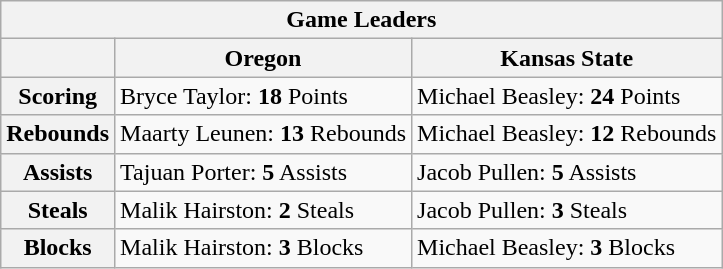<table class="wikitable">
<tr>
<th colspan=3>Game Leaders</th>
</tr>
<tr>
<th></th>
<th>Oregon</th>
<th>Kansas State</th>
</tr>
<tr>
<th>Scoring</th>
<td>Bryce Taylor: <strong>18</strong> Points</td>
<td>Michael Beasley: <strong>24</strong> Points</td>
</tr>
<tr>
<th>Rebounds</th>
<td>Maarty Leunen: <strong>13</strong> Rebounds</td>
<td>Michael Beasley: <strong>12</strong> Rebounds</td>
</tr>
<tr>
<th>Assists</th>
<td>Tajuan Porter: <strong>5</strong> Assists</td>
<td>Jacob Pullen: <strong>5</strong> Assists</td>
</tr>
<tr>
<th>Steals</th>
<td>Malik Hairston: <strong>2</strong> Steals</td>
<td>Jacob Pullen: <strong>3</strong> Steals</td>
</tr>
<tr>
<th>Blocks</th>
<td>Malik Hairston: <strong>3</strong> Blocks</td>
<td>Michael Beasley: <strong>3</strong> Blocks</td>
</tr>
</table>
